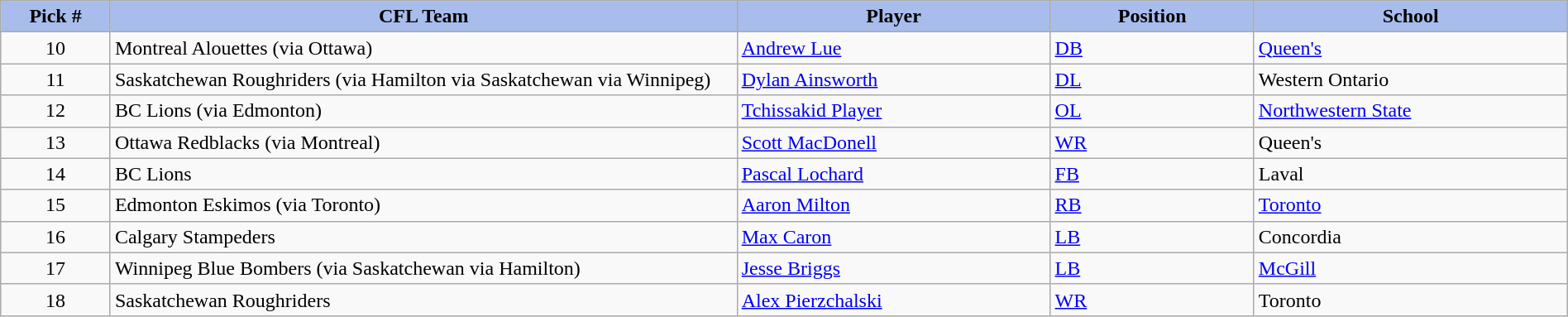<table class="wikitable" style="width: 100%">
<tr>
<th style="background:#A8BDEC;" width=7%>Pick #</th>
<th width=40% style="background:#A8BDEC;">CFL Team</th>
<th width=20% style="background:#A8BDEC;">Player</th>
<th width=13% style="background:#A8BDEC;">Position</th>
<th width=20% style="background:#A8BDEC;">School</th>
</tr>
<tr>
<td align=center>10</td>
<td>Montreal Alouettes (via Ottawa)</td>
<td><a href='#'>Andrew Lue</a></td>
<td><a href='#'>DB</a></td>
<td><a href='#'>Queen's</a></td>
</tr>
<tr>
<td align=center>11</td>
<td>Saskatchewan Roughriders (via Hamilton via Saskatchewan via Winnipeg)</td>
<td><a href='#'>Dylan Ainsworth</a></td>
<td><a href='#'>DL</a></td>
<td>Western Ontario</td>
</tr>
<tr>
<td align=center>12</td>
<td>BC Lions (via Edmonton)</td>
<td><a href='#'>Tchissakid Player</a></td>
<td><a href='#'>OL</a></td>
<td><a href='#'>Northwestern State</a></td>
</tr>
<tr>
<td align=center>13</td>
<td>Ottawa Redblacks (via Montreal)</td>
<td><a href='#'>Scott MacDonell</a></td>
<td><a href='#'>WR</a></td>
<td>Queen's</td>
</tr>
<tr>
<td align=center>14</td>
<td>BC Lions</td>
<td><a href='#'>Pascal Lochard</a></td>
<td><a href='#'>FB</a></td>
<td>Laval</td>
</tr>
<tr>
<td align=center>15</td>
<td>Edmonton Eskimos (via Toronto)</td>
<td><a href='#'>Aaron Milton</a></td>
<td><a href='#'>RB</a></td>
<td><a href='#'>Toronto</a></td>
</tr>
<tr>
<td align=center>16</td>
<td>Calgary Stampeders</td>
<td><a href='#'>Max Caron</a></td>
<td><a href='#'>LB</a></td>
<td>Concordia</td>
</tr>
<tr>
<td align=center>17</td>
<td>Winnipeg Blue Bombers (via Saskatchewan via Hamilton)</td>
<td><a href='#'>Jesse Briggs</a></td>
<td><a href='#'>LB</a></td>
<td><a href='#'>McGill</a></td>
</tr>
<tr>
<td align=center>18</td>
<td>Saskatchewan Roughriders</td>
<td><a href='#'>Alex Pierzchalski</a></td>
<td><a href='#'>WR</a></td>
<td>Toronto</td>
</tr>
</table>
